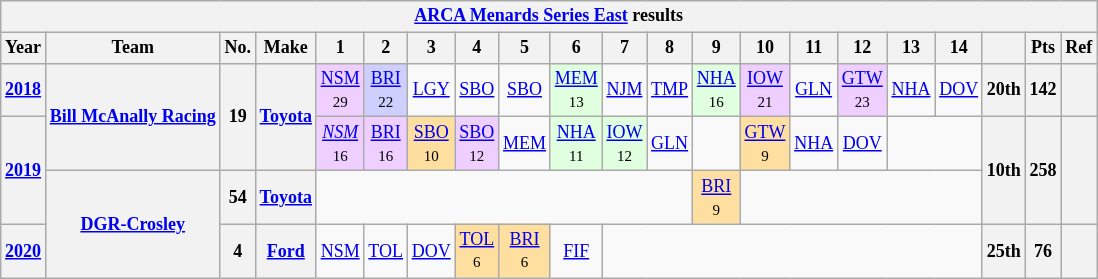<table class="wikitable" style="text-align:center; font-size:75%">
<tr>
<th colspan=45><a href='#'>ARCA Menards Series East</a> results</th>
</tr>
<tr>
<th>Year</th>
<th>Team</th>
<th>No.</th>
<th>Make</th>
<th>1</th>
<th>2</th>
<th>3</th>
<th>4</th>
<th>5</th>
<th>6</th>
<th>7</th>
<th>8</th>
<th>9</th>
<th>10</th>
<th>11</th>
<th>12</th>
<th>13</th>
<th>14</th>
<th></th>
<th>Pts</th>
<th>Ref</th>
</tr>
<tr>
<th><a href='#'>2018</a></th>
<th rowspan=2><a href='#'>Bill McAnally Racing</a></th>
<th rowspan=2>19</th>
<th rowspan=2><a href='#'>Toyota</a></th>
<td style="background:#EFCFFF;"><a href='#'>NSM</a><br><small>29</small></td>
<td style="background:#CFCFFF;"><a href='#'>BRI</a><br><small>22</small></td>
<td><a href='#'>LGY</a></td>
<td><a href='#'>SBO</a></td>
<td><a href='#'>SBO</a></td>
<td style="background:#DFFFDF;"><a href='#'>MEM</a><br><small>13</small></td>
<td><a href='#'>NJM</a></td>
<td><a href='#'>TMP</a></td>
<td style="background:#DFFFDF;"><a href='#'>NHA</a><br><small>16</small></td>
<td style="background:#EFCFFF;"><a href='#'>IOW</a><br><small>21</small></td>
<td><a href='#'>GLN</a></td>
<td style="background:#EFCFFF;"><a href='#'>GTW</a><br><small>23</small></td>
<td><a href='#'>NHA</a></td>
<td><a href='#'>DOV</a></td>
<th>20th</th>
<th>142</th>
<th></th>
</tr>
<tr>
<th rowspan=2><a href='#'>2019</a></th>
<td style="background:#EFCFFF;"><em><a href='#'>NSM</a></em><br><small>16</small></td>
<td style="background:#EFCFFF;"><a href='#'>BRI</a><br><small>16</small></td>
<td style="background:#FFDF9F;"><a href='#'>SBO</a><br><small>10</small></td>
<td style="background:#EFCFFF;"><a href='#'>SBO</a><br><small>12</small></td>
<td><a href='#'>MEM</a></td>
<td style="background:#DFFFDF;"><a href='#'>NHA</a><br><small>11</small></td>
<td style="background:#DFFFDF;"><a href='#'>IOW</a><br><small>12</small></td>
<td><a href='#'>GLN</a></td>
<td></td>
<td style="background:#FFDF9F;"><a href='#'>GTW</a><br><small>9</small></td>
<td><a href='#'>NHA</a></td>
<td><a href='#'>DOV</a></td>
<td colspan=2></td>
<th rowspan=2>10th</th>
<th rowspan=2>258</th>
<th rowspan=2></th>
</tr>
<tr>
<th rowspan=2><a href='#'>DGR-Crosley</a></th>
<th>54</th>
<th><a href='#'>Toyota</a></th>
<td colspan=8></td>
<td style="background:#FFDF9F;"><a href='#'>BRI</a><br><small>9</small></td>
<td colspan=5></td>
</tr>
<tr>
<th><a href='#'>2020</a></th>
<th>4</th>
<th><a href='#'>Ford</a></th>
<td><a href='#'>NSM</a></td>
<td><a href='#'>TOL</a></td>
<td><a href='#'>DOV</a></td>
<td style="background:#FFDF9F;"><a href='#'>TOL</a><br><small>6</small></td>
<td style="background:#FFDF9F;"><a href='#'>BRI</a><br><small>6</small></td>
<td><a href='#'>FIF</a></td>
<td colspan=8></td>
<th>25th</th>
<th>76</th>
<th></th>
</tr>
</table>
